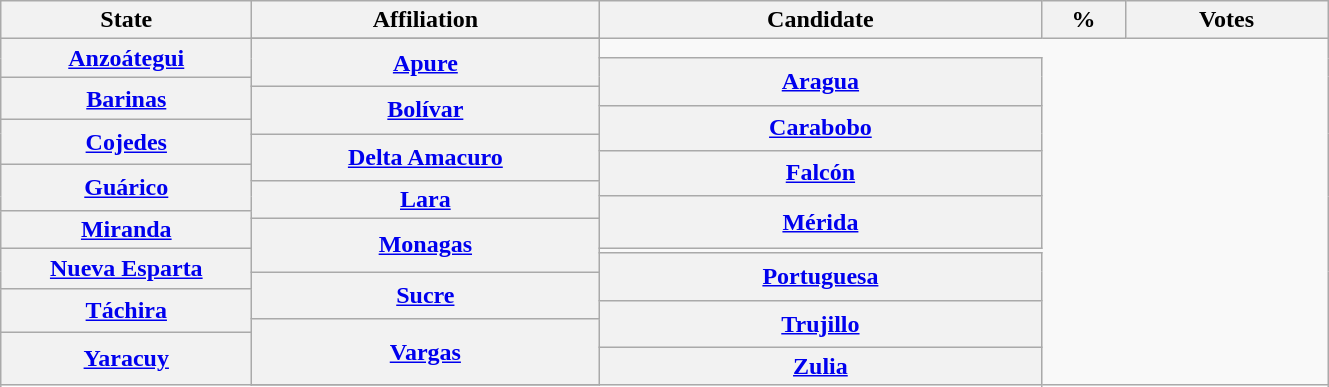<table class="wikitable plainrowheaders" style="text-align:center;">
<tr>
<th scope="col" rowspan="" style="width:10em;">State</th>
<th scope="col" rowspan="" style="width:14em;">Affiliation</th>
<th scope="col" rowspan="" style="width:18em;">Candidate</th>
<th scope="col" rowspan="" style="width:3em;">%</th>
<th scope="col" rowspan="" style="width:8em;">Votes</th>
</tr>
<tr>
<th scope="row" align="center" rowspan="3"><a href='#'>Anzoátegui</a><br>

</th>
</tr>
<tr>
<th scope="row" align="center" rowspan="3"><a href='#'>Apure</a><br>

</th>
</tr>
<tr>
<th scope="row" align="center" rowspan="3"><a href='#'>Aragua</a><br>

</th>
</tr>
<tr>
<th scope="row" align="center" rowspan="3"><a href='#'>Barinas</a><br>

</th>
</tr>
<tr>
<th scope="row" align="center" rowspan="3"><a href='#'>Bolívar</a><br>

</th>
</tr>
<tr>
<th scope="row" align="center" rowspan="3"><a href='#'>Carabobo</a><br>

</th>
</tr>
<tr>
<th scope="row" align="center" rowspan="3"><a href='#'>Cojedes</a><br>

</th>
</tr>
<tr>
<th scope="row" align="center" rowspan="3"><a href='#'>Delta Amacuro</a><br>

</th>
</tr>
<tr>
<th scope="row" align="center" rowspan="3"><a href='#'>Falcón</a><br>

</th>
</tr>
<tr>
<th scope="row" align="center" rowspan="3"><a href='#'>Guárico</a><br>

</th>
</tr>
<tr>
<th scope="row" align="center" rowspan="3"><a href='#'>Lara</a><br>

</th>
</tr>
<tr>
<th scope="row" align="center" rowspan="3"><a href='#'>Mérida</a><br>

</th>
</tr>
<tr>
<th scope="row" align="center" rowspan="2"><a href='#'>Miranda</a><br>
</th>
</tr>
<tr>
<th scope="row" align="center" rowspan="3"><a href='#'>Monagas</a><br>

</th>
</tr>
<tr>
<th scope="row" align="center" rowspan="3"><a href='#'>Nueva Esparta</a><br>

</th>
</tr>
<tr>
<th scope="row" align="center" rowspan="3"><a href='#'>Portuguesa</a><br>

</th>
</tr>
<tr>
<th scope="row" align="center" rowspan="3"><a href='#'>Sucre</a><br>

</th>
</tr>
<tr>
<th scope="row" align="center" rowspan="3"><a href='#'>Táchira</a><br>

</th>
</tr>
<tr>
<th scope="row" align="center" rowspan="3"><a href='#'>Trujillo</a><br>

</th>
</tr>
<tr>
<th scope="row" align="center" rowspan="3"><a href='#'>Vargas</a><br>

</th>
</tr>
<tr>
<th scope="row" align="center" rowspan="3"><a href='#'>Yaracuy</a><br>

</th>
</tr>
<tr>
<th scope="row" align="center" rowspan="3"><a href='#'>Zulia</a><br>

</th>
</tr>
<tr>
</tr>
</table>
